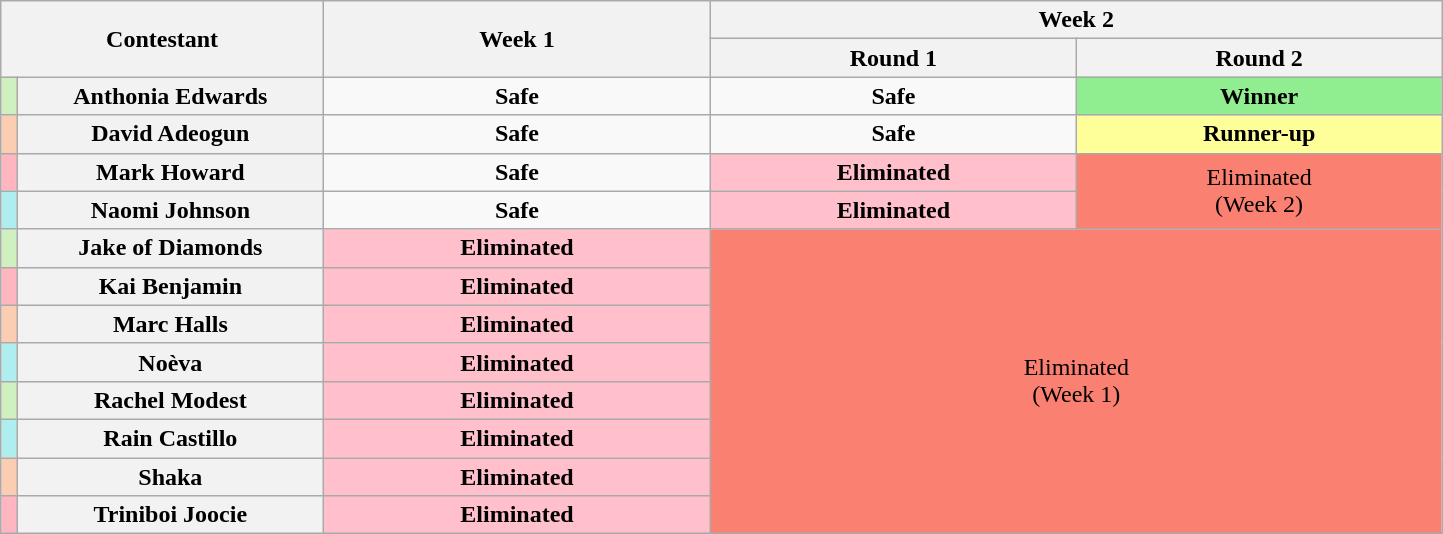<table class="wikitable" style="text-align:center;">
<tr>
<th colspan="2" rowspan="2" style="width:15%;">Contestant</th>
<th rowspan="2" scope="col" style="width:18%;">Week 1</th>
<th colspan="2" scope="col" style="width:18%;">Week 2</th>
</tr>
<tr>
<th scope="col" style="width:17%;">Round 1</th>
<th scope="col" style="width:17%;">Round 2</th>
</tr>
<tr>
<th style="background:#d0f0c0"></th>
<th>Anthonia Edwards</th>
<td><strong>Safe</strong></td>
<td><strong>Safe</strong></td>
<td style="background:lightgreen"><strong>Winner</strong></td>
</tr>
<tr>
<th style="background:#fbceb1"></th>
<th>David Adeogun</th>
<td><strong>Safe</strong></td>
<td><strong>Safe</strong></td>
<td style="background:#ff9"><strong>Runner-up</strong></td>
</tr>
<tr>
<th style="background: lightpink"></th>
<th>Mark Howard</th>
<td><strong>Safe</strong></td>
<td style="background:pink"><strong>Eliminated</strong></td>
<td colspan="2" rowspan="2" style="background:salmon;">Eliminated<br>(Week 2)</td>
</tr>
<tr>
<th style="background:#afeeee"></th>
<th>Naomi Johnson</th>
<td><strong>Safe</strong></td>
<td style="background:pink"><strong>Eliminated</strong></td>
</tr>
<tr>
<th style="background:#d0f0c0"></th>
<th>Jake of Diamonds</th>
<td style="background:pink"><strong>Eliminated</strong></td>
<td colspan="2" rowspan="8" style="background:salmon;">Eliminated<br>(Week 1)</td>
</tr>
<tr>
<th style="background: lightpink"></th>
<th>Kai Benjamin</th>
<td style="background:pink"><strong>Eliminated</strong></td>
</tr>
<tr>
<th style="background:#fbceb1"></th>
<th>Marc Halls</th>
<td style="background:pink"><strong>Eliminated</strong></td>
</tr>
<tr>
<th style="background:#afeeee"></th>
<th>Noèva</th>
<td style="background:pink"><strong>Eliminated</strong></td>
</tr>
<tr>
<th style="background:#d0f0c0"></th>
<th>Rachel Modest</th>
<td style="background:pink"><strong>Eliminated</strong></td>
</tr>
<tr>
<th style="background:#afeeee"></th>
<th>Rain Castillo</th>
<td style="background:pink"><strong>Eliminated</strong></td>
</tr>
<tr>
<th style="background:#fbceb1"></th>
<th>Shaka</th>
<td style="background:pink"><strong>Eliminated</strong></td>
</tr>
<tr>
<th style="background: lightpink"></th>
<th>Triniboi Joocie</th>
<td style="background:pink"><strong>Eliminated</strong></td>
</tr>
</table>
